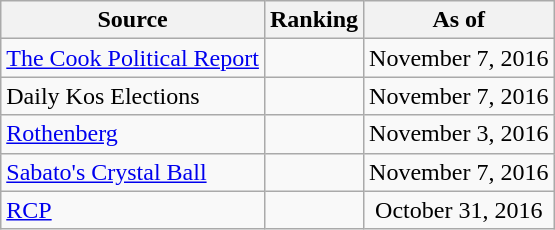<table class="wikitable" style="text-align:center">
<tr>
<th>Source</th>
<th>Ranking</th>
<th>As of</th>
</tr>
<tr>
<td align=left><a href='#'>The Cook Political Report</a></td>
<td></td>
<td>November 7, 2016</td>
</tr>
<tr>
<td align=left>Daily Kos Elections</td>
<td></td>
<td>November 7, 2016</td>
</tr>
<tr>
<td align=left><a href='#'>Rothenberg</a></td>
<td></td>
<td>November 3, 2016</td>
</tr>
<tr>
<td align=left><a href='#'>Sabato's Crystal Ball</a></td>
<td></td>
<td>November 7, 2016</td>
</tr>
<tr>
<td align="left"><a href='#'>RCP</a></td>
<td></td>
<td>October 31, 2016</td>
</tr>
</table>
